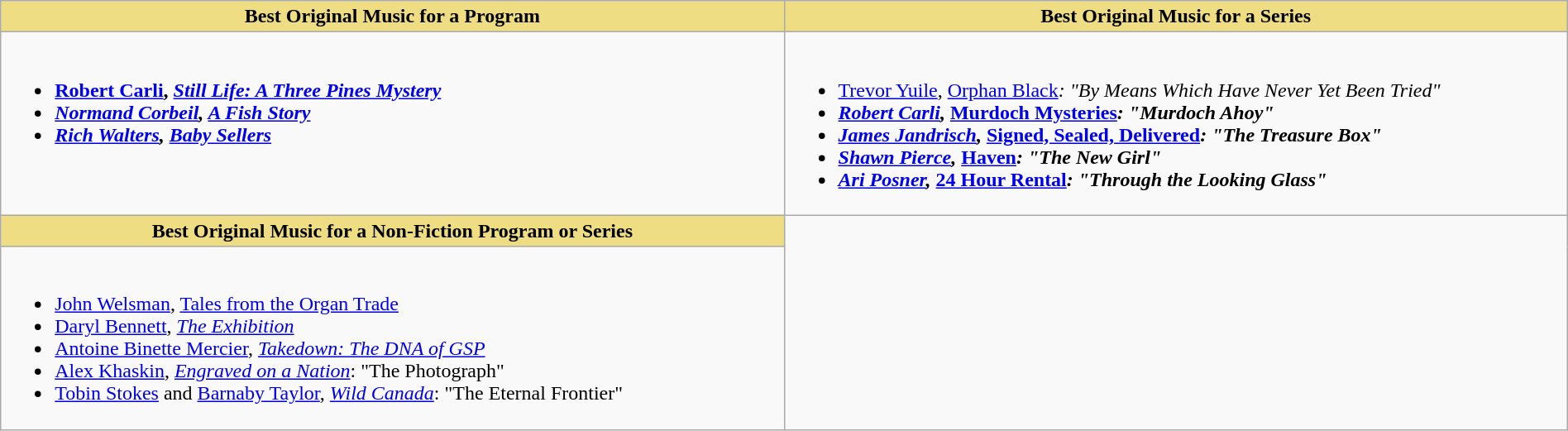<table class=wikitable width="100%">
<tr>
<th style="background:#EEDD82; width:50%">Best Original Music for a Program</th>
<th style="background:#EEDD82; width:50%">Best Original Music for a Series</th>
</tr>
<tr>
<td valign="top"><br><ul><li> <strong><a href='#'>Robert Carli</a>, <em><a href='#'>Still Life: A Three Pines Mystery</a><strong><em></li><li><a href='#'>Normand Corbeil</a>, </em><a href='#'>A Fish Story</a><em></li><li><a href='#'>Rich Walters</a>, </em><a href='#'>Baby Sellers</a><em></li></ul></td>
<td valign="top"><br><ul><li> </strong><a href='#'>Trevor Yuile</a>, </em><a href='#'>Orphan Black</a><em>: "By Means Which Have Never Yet Been Tried"<strong></li><li><a href='#'>Robert Carli</a>, </em><a href='#'>Murdoch Mysteries</a><em>: "Murdoch Ahoy"</li><li><a href='#'>James Jandrisch</a>, </em><a href='#'>Signed, Sealed, Delivered</a><em>: "The Treasure Box"</li><li><a href='#'>Shawn Pierce</a>, </em><a href='#'>Haven</a><em>: "The New Girl"</li><li><a href='#'>Ari Posner</a>, </em><a href='#'>24 Hour Rental</a><em>: "Through the Looking Glass"</li></ul></td>
</tr>
<tr>
<th style="background:#EEDD82; width:50%">Best Original Music for a Non-Fiction Program or Series</th>
</tr>
<tr>
<td valign="top"><br><ul><li> </strong><a href='#'>John Welsman</a>, </em><a href='#'>Tales from the Organ Trade</a></em></strong></li><li><a href='#'>Daryl Bennett</a>, <em><a href='#'>The Exhibition</a></em></li><li><a href='#'>Antoine Binette Mercier</a>, <em><a href='#'>Takedown: The DNA of GSP</a></em></li><li><a href='#'>Alex Khaskin</a>, <em><a href='#'>Engraved on a Nation</a></em>: "The Photograph"</li><li><a href='#'>Tobin Stokes</a> and <a href='#'>Barnaby Taylor</a>, <em><a href='#'>Wild Canada</a></em>: "The Eternal Frontier"</li></ul></td>
</tr>
</table>
